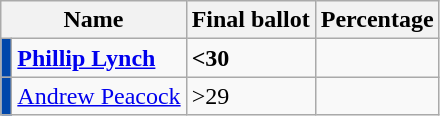<table class="wikitable">
<tr>
<th colspan="2">Name</th>
<th>Final ballot</th>
<th>Percentage</th>
</tr>
<tr>
<td style="background:#0047AB"></td>
<td><strong><a href='#'>Phillip Lynch</a></strong></td>
<td><strong><30</strong></td>
<td></td>
</tr>
<tr>
<td style="background:#0047AB"></td>
<td><a href='#'>Andrew Peacock</a></td>
<td>>29</td>
<td></td>
</tr>
</table>
